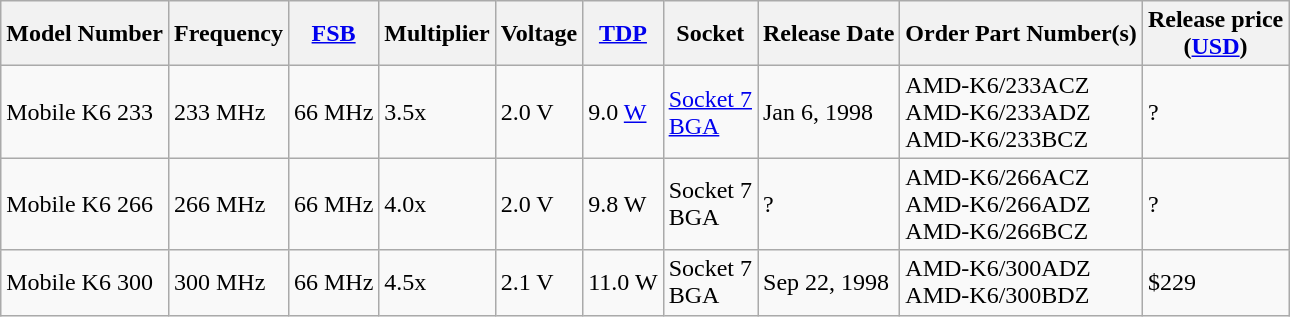<table class="wikitable">
<tr>
<th>Model Number</th>
<th>Frequency</th>
<th><a href='#'>FSB</a></th>
<th>Multiplier</th>
<th>Voltage</th>
<th><a href='#'>TDP</a></th>
<th>Socket</th>
<th>Release Date</th>
<th>Order Part Number(s)</th>
<th>Release price<br>(<a href='#'>USD</a>)</th>
</tr>
<tr>
<td>Mobile K6 233</td>
<td>233 MHz</td>
<td>66 MHz</td>
<td>3.5x</td>
<td>2.0 V</td>
<td>9.0 <a href='#'>W</a></td>
<td><a href='#'>Socket 7</a><br><a href='#'>BGA</a></td>
<td>Jan 6, 1998</td>
<td>AMD-K6/233ACZ<br>AMD-K6/233ADZ<br>AMD-K6/233BCZ</td>
<td>?</td>
</tr>
<tr>
<td>Mobile K6 266</td>
<td>266 MHz</td>
<td>66 MHz</td>
<td>4.0x</td>
<td>2.0 V</td>
<td>9.8 W</td>
<td>Socket 7<br>BGA</td>
<td>?</td>
<td>AMD-K6/266ACZ<br>AMD-K6/266ADZ<br>AMD-K6/266BCZ</td>
<td>?</td>
</tr>
<tr>
<td>Mobile K6 300</td>
<td>300 MHz</td>
<td>66 MHz</td>
<td>4.5x</td>
<td>2.1 V</td>
<td>11.0 W</td>
<td>Socket 7<br>BGA</td>
<td>Sep 22, 1998</td>
<td>AMD-K6/300ADZ<br>AMD-K6/300BDZ</td>
<td>$229</td>
</tr>
</table>
